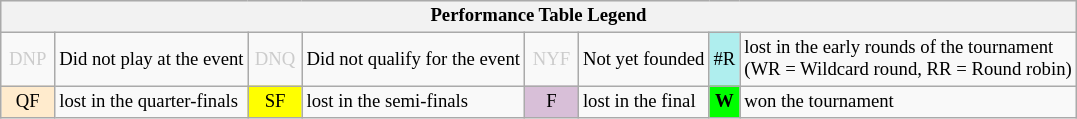<table class="wikitable" style="font-size:78%;">
<tr style="background:#efefef;">
<th colspan="8">Performance Table Legend</th>
</tr>
<tr>
<td style="color:#ccc; text-align:center; width:30px;">DNP</td>
<td>Did not play at the event</td>
<td style="color:#ccc; text-align:center; width:30px;">DNQ</td>
<td>Did not qualify for the event</td>
<td style="color:#ccc; text-align:center; width:30px;">NYF</td>
<td>Not yet founded</td>
<td style="text-align:center; background:#afeeee;">#R</td>
<td>lost in the early rounds of the tournament<br>(WR = Wildcard round, RR = Round robin)</td>
</tr>
<tr>
<td style="text-align:center; background:#ffebcd;">QF</td>
<td>lost in the quarter-finals</td>
<td style="text-align:center; background:yellow;">SF</td>
<td>lost in the semi-finals</td>
<td style="text-align:center; background:thistle;">F</td>
<td>lost in the final</td>
<td style="text-align:center; background:#0f0;"><strong>W</strong></td>
<td>won the tournament</td>
</tr>
</table>
